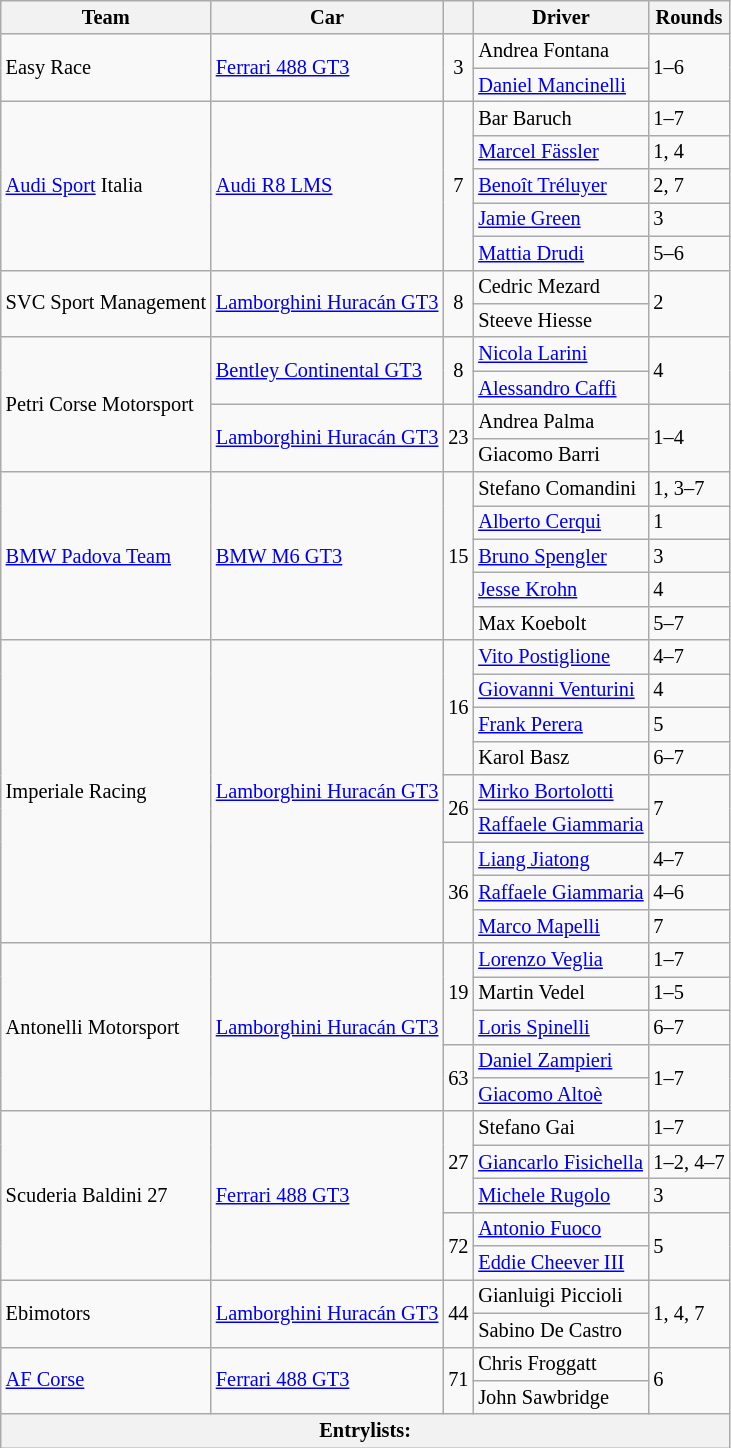<table class="wikitable" style="font-size: 85%;">
<tr>
<th>Team</th>
<th>Car</th>
<th></th>
<th>Driver</th>
<th>Rounds</th>
</tr>
<tr>
<td rowspan=2> Easy Race</td>
<td rowspan=2><a href='#'>Ferrari 488 GT3</a></td>
<td rowspan=2 align=center>3</td>
<td> Andrea Fontana</td>
<td rowspan=2>1–6</td>
</tr>
<tr>
<td> <a href='#'>Daniel Mancinelli</a></td>
</tr>
<tr>
<td rowspan=5> <a href='#'>Audi Sport</a> Italia</td>
<td rowspan=5><a href='#'>Audi R8 LMS</a></td>
<td rowspan=5 align=center>7</td>
<td> Bar Baruch</td>
<td>1–7</td>
</tr>
<tr>
<td> <a href='#'>Marcel Fässler</a></td>
<td>1, 4</td>
</tr>
<tr>
<td> <a href='#'>Benoît Tréluyer</a></td>
<td>2, 7</td>
</tr>
<tr>
<td> <a href='#'>Jamie Green</a></td>
<td>3</td>
</tr>
<tr>
<td> <a href='#'>Mattia Drudi</a></td>
<td>5–6</td>
</tr>
<tr>
<td rowspan=2> SVC Sport Management</td>
<td rowspan=2><a href='#'>Lamborghini Huracán GT3</a></td>
<td rowspan=2 align=center>8</td>
<td> Cedric Mezard</td>
<td rowspan=2>2</td>
</tr>
<tr>
<td> Steeve Hiesse</td>
</tr>
<tr>
<td rowspan=4> Petri Corse Motorsport</td>
<td rowspan=2><a href='#'>Bentley Continental GT3</a></td>
<td rowspan=2 align=center>8</td>
<td> <a href='#'>Nicola Larini</a></td>
<td rowspan=2>4</td>
</tr>
<tr>
<td> <a href='#'>Alessandro Caffi</a></td>
</tr>
<tr>
<td rowspan=2><a href='#'>Lamborghini Huracán GT3</a></td>
<td rowspan=2 align=center>23</td>
<td> Andrea Palma</td>
<td rowspan=2>1–4</td>
</tr>
<tr>
<td> Giacomo Barri</td>
</tr>
<tr>
<td rowspan=5> <a href='#'>BMW Padova Team</a></td>
<td rowspan=5><a href='#'>BMW M6 GT3</a></td>
<td rowspan=5 align=center>15</td>
<td> Stefano Comandini</td>
<td>1, 3–7</td>
</tr>
<tr>
<td> <a href='#'>Alberto Cerqui</a></td>
<td>1</td>
</tr>
<tr>
<td> <a href='#'>Bruno Spengler</a></td>
<td>3</td>
</tr>
<tr>
<td> <a href='#'>Jesse Krohn</a></td>
<td>4</td>
</tr>
<tr>
<td> Max Koebolt</td>
<td>5–7</td>
</tr>
<tr>
<td rowspan=9> Imperiale Racing</td>
<td rowspan=9><a href='#'>Lamborghini Huracán GT3</a></td>
<td rowspan=4 align=center>16</td>
<td> <a href='#'>Vito Postiglione</a></td>
<td>4–7</td>
</tr>
<tr>
<td> <a href='#'>Giovanni Venturini</a></td>
<td>4</td>
</tr>
<tr>
<td> <a href='#'>Frank Perera</a></td>
<td>5</td>
</tr>
<tr>
<td> Karol Basz</td>
<td>6–7</td>
</tr>
<tr>
<td rowspan=2 align=center>26</td>
<td> <a href='#'>Mirko Bortolotti</a></td>
<td rowspan=2>7</td>
</tr>
<tr>
<td> <a href='#'>Raffaele Giammaria</a></td>
</tr>
<tr>
<td rowspan=3 align=center>36</td>
<td> <a href='#'>Liang Jiatong</a></td>
<td>4–7</td>
</tr>
<tr>
<td> <a href='#'>Raffaele Giammaria</a></td>
<td>4–6</td>
</tr>
<tr>
<td> <a href='#'>Marco Mapelli</a></td>
<td>7</td>
</tr>
<tr>
<td rowspan=5> Antonelli Motorsport</td>
<td rowspan=5><a href='#'>Lamborghini Huracán GT3</a></td>
<td rowspan=3 align=center>19</td>
<td> <a href='#'>Lorenzo Veglia</a></td>
<td>1–7</td>
</tr>
<tr>
<td> Martin Vedel</td>
<td>1–5</td>
</tr>
<tr>
<td> <a href='#'>Loris Spinelli</a></td>
<td>6–7</td>
</tr>
<tr>
<td rowspan=2 align=center>63</td>
<td> <a href='#'>Daniel Zampieri</a></td>
<td rowspan=2>1–7</td>
</tr>
<tr>
<td> <a href='#'>Giacomo Altoè</a></td>
</tr>
<tr>
<td rowspan=5> Scuderia Baldini 27</td>
<td rowspan=5><a href='#'>Ferrari 488 GT3</a></td>
<td rowspan=3 align=center>27</td>
<td> Stefano Gai</td>
<td>1–7</td>
</tr>
<tr>
<td> <a href='#'>Giancarlo Fisichella</a></td>
<td>1–2, 4–7</td>
</tr>
<tr>
<td> <a href='#'>Michele Rugolo</a></td>
<td>3</td>
</tr>
<tr>
<td rowspan=2 align=center>72</td>
<td> <a href='#'>Antonio Fuoco</a></td>
<td rowspan=2>5</td>
</tr>
<tr>
<td> <a href='#'>Eddie Cheever III</a></td>
</tr>
<tr>
<td rowspan=2> Ebimotors</td>
<td rowspan=2><a href='#'>Lamborghini Huracán GT3</a></td>
<td rowspan=2 align=center>44</td>
<td> Gianluigi Piccioli</td>
<td rowspan=2>1, 4, 7</td>
</tr>
<tr>
<td> Sabino De Castro</td>
</tr>
<tr>
<td rowspan=2> <a href='#'>AF Corse</a></td>
<td rowspan=2><a href='#'>Ferrari 488 GT3</a></td>
<td rowspan=2 align=center>71</td>
<td> Chris Froggatt</td>
<td rowspan=2>6</td>
</tr>
<tr>
<td> John Sawbridge</td>
</tr>
<tr>
<th colspan=5>Entrylists:       </th>
</tr>
</table>
